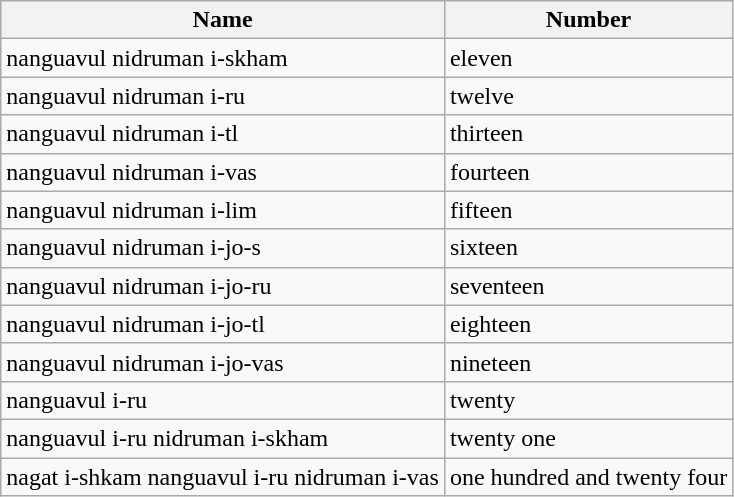<table class="wikitable">
<tr>
<th>Name</th>
<th>Number</th>
</tr>
<tr>
<td>nanguavul nidruman i-skham</td>
<td>eleven</td>
</tr>
<tr>
<td>nanguavul nidruman i-ru</td>
<td>twelve</td>
</tr>
<tr>
<td>nanguavul nidruman i-tl</td>
<td>thirteen</td>
</tr>
<tr>
<td>nanguavul nidruman i-vas</td>
<td>fourteen</td>
</tr>
<tr>
<td>nanguavul nidruman i-lim</td>
<td>fifteen</td>
</tr>
<tr>
<td>nanguavul nidruman i-jo-s</td>
<td>sixteen</td>
</tr>
<tr>
<td>nanguavul nidruman i-jo-ru</td>
<td>seventeen</td>
</tr>
<tr>
<td>nanguavul nidruman i-jo-tl</td>
<td>eighteen</td>
</tr>
<tr>
<td>nanguavul nidruman i-jo-vas</td>
<td>nineteen</td>
</tr>
<tr>
<td>nanguavul i-ru</td>
<td>twenty</td>
</tr>
<tr>
<td>nanguavul i-ru nidruman i-skham</td>
<td>twenty one</td>
</tr>
<tr>
<td>nagat i-shkam nanguavul i-ru nidruman i-vas</td>
<td>one hundred and twenty four</td>
</tr>
</table>
